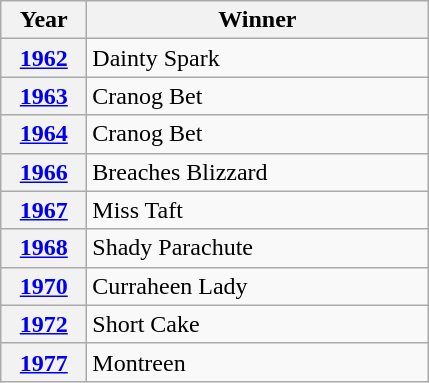<table class="wikitable">
<tr>
<th width=50>Year</th>
<th width=220>Winner</th>
</tr>
<tr>
<th><a href='#'>1962</a></th>
<td>Dainty Spark </td>
</tr>
<tr>
<th><a href='#'>1963</a></th>
<td>Cranog Bet</td>
</tr>
<tr>
<th><a href='#'>1964</a></th>
<td>Cranog Bet </td>
</tr>
<tr>
<th><a href='#'>1966</a></th>
<td>Breaches Blizzard</td>
</tr>
<tr>
<th><a href='#'>1967</a></th>
<td>Miss Taft</td>
</tr>
<tr>
<th><a href='#'>1968</a></th>
<td>Shady Parachute</td>
</tr>
<tr>
<th><a href='#'>1970</a></th>
<td>Curraheen Lady</td>
</tr>
<tr>
<th><a href='#'>1972</a></th>
<td>Short Cake</td>
</tr>
<tr>
<th><a href='#'>1977</a></th>
<td>Montreen</td>
</tr>
</table>
